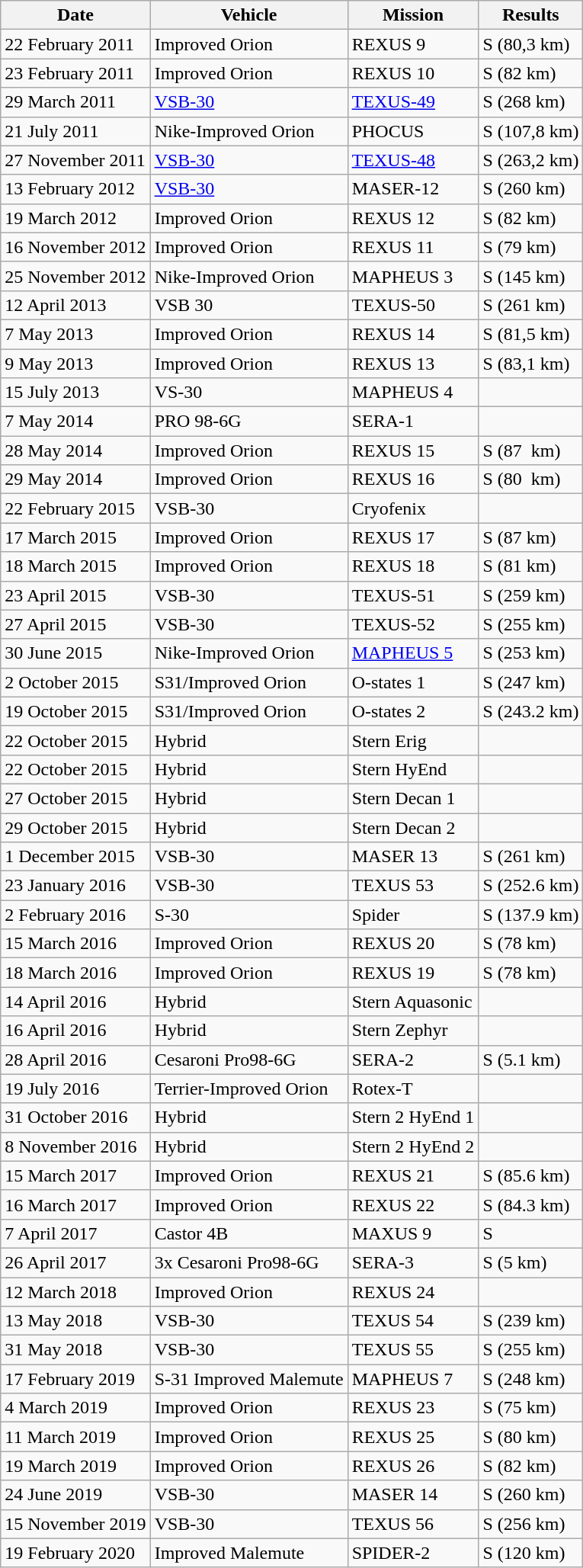<table class="wikitable small">
<tr>
<th>Date</th>
<th>Vehicle</th>
<th>Mission</th>
<th>Results</th>
</tr>
<tr>
<td>22 February 2011</td>
<td>Improved Orion</td>
<td>REXUS 9</td>
<td>S (80,3 km)</td>
</tr>
<tr>
<td>23 February 2011</td>
<td>Improved Orion</td>
<td>REXUS 10</td>
<td>S (82 km)</td>
</tr>
<tr>
<td>29 March 2011</td>
<td><a href='#'>VSB-30</a></td>
<td><a href='#'>TEXUS-49</a></td>
<td>S (268 km)</td>
</tr>
<tr>
<td>21 July 2011</td>
<td>Nike-Improved Orion</td>
<td>PHOCUS</td>
<td>S (107,8 km)</td>
</tr>
<tr>
<td>27 November 2011</td>
<td><a href='#'>VSB-30</a></td>
<td><a href='#'>TEXUS-48</a></td>
<td>S (263,2 km)</td>
</tr>
<tr>
<td>13 February 2012</td>
<td><a href='#'>VSB-30</a></td>
<td>MASER-12</td>
<td>S (260 km)</td>
</tr>
<tr>
<td>19 March 2012</td>
<td>Improved Orion</td>
<td>REXUS 12</td>
<td>S (82 km)</td>
</tr>
<tr>
<td>16 November 2012</td>
<td>Improved Orion</td>
<td>REXUS 11</td>
<td>S (79 km)</td>
</tr>
<tr>
<td>25 November 2012</td>
<td>Nike-Improved Orion</td>
<td>MAPHEUS 3</td>
<td>S (145 km)</td>
</tr>
<tr>
<td>12 April 2013</td>
<td>VSB 30</td>
<td>TEXUS-50</td>
<td>S (261 km)</td>
</tr>
<tr>
<td>7 May 2013</td>
<td>Improved Orion</td>
<td>REXUS 14</td>
<td>S (81,5 km)</td>
</tr>
<tr>
<td>9 May 2013</td>
<td>Improved Orion</td>
<td>REXUS 13</td>
<td>S (83,1 km)</td>
</tr>
<tr>
<td>15 July 2013</td>
<td>VS-30</td>
<td>MAPHEUS 4</td>
<td></td>
</tr>
<tr>
<td>7 May 2014</td>
<td>PRO 98-6G</td>
<td>SERA-1</td>
<td></td>
</tr>
<tr>
<td>28 May 2014</td>
<td>Improved Orion</td>
<td>REXUS 15</td>
<td>S (87  km)</td>
</tr>
<tr>
<td>29 May 2014</td>
<td>Improved Orion</td>
<td>REXUS 16</td>
<td>S (80  km)</td>
</tr>
<tr>
<td>22 February 2015</td>
<td>VSB-30</td>
<td>Cryofenix</td>
<td></td>
</tr>
<tr>
<td>17 March 2015</td>
<td>Improved Orion</td>
<td>REXUS 17</td>
<td>S (87 km)</td>
</tr>
<tr>
<td>18 March 2015</td>
<td>Improved Orion</td>
<td>REXUS 18</td>
<td>S (81 km)</td>
</tr>
<tr>
<td>23 April 2015</td>
<td>VSB-30</td>
<td>TEXUS-51</td>
<td>S (259 km)</td>
</tr>
<tr>
<td>27 April 2015</td>
<td>VSB-30</td>
<td>TEXUS-52</td>
<td>S (255 km)</td>
</tr>
<tr>
<td>30 June 2015</td>
<td>Nike-Improved Orion</td>
<td><a href='#'>MAPHEUS 5</a></td>
<td>S (253 km)</td>
</tr>
<tr>
<td>2 October 2015</td>
<td>S31/Improved Orion</td>
<td>O-states 1</td>
<td>S (247 km)</td>
</tr>
<tr>
<td>19 October 2015</td>
<td>S31/Improved Orion</td>
<td>O-states 2</td>
<td>S (243.2 km)</td>
</tr>
<tr>
<td>22 October 2015</td>
<td>Hybrid</td>
<td>Stern Erig</td>
<td></td>
</tr>
<tr>
<td>22 October 2015</td>
<td>Hybrid</td>
<td>Stern HyEnd</td>
<td></td>
</tr>
<tr>
<td>27 October 2015</td>
<td>Hybrid</td>
<td>Stern Decan 1</td>
<td></td>
</tr>
<tr>
<td>29 October 2015</td>
<td>Hybrid</td>
<td>Stern Decan 2</td>
<td></td>
</tr>
<tr>
<td>1 December 2015</td>
<td>VSB-30</td>
<td>MASER 13</td>
<td>S (261 km)</td>
</tr>
<tr>
<td>23 January 2016</td>
<td>VSB-30</td>
<td>TEXUS 53</td>
<td>S (252.6 km)</td>
</tr>
<tr>
<td>2 February 2016</td>
<td>S-30</td>
<td>Spider</td>
<td>S (137.9 km)</td>
</tr>
<tr>
<td>15 March 2016</td>
<td>Improved Orion</td>
<td>REXUS 20</td>
<td>S (78 km)</td>
</tr>
<tr>
<td>18 March 2016</td>
<td>Improved Orion</td>
<td>REXUS 19</td>
<td>S (78 km)</td>
</tr>
<tr>
<td>14 April 2016</td>
<td>Hybrid</td>
<td>Stern Aquasonic</td>
<td></td>
</tr>
<tr>
<td>16 April 2016</td>
<td>Hybrid</td>
<td>Stern Zephyr</td>
<td></td>
</tr>
<tr>
<td>28 April 2016</td>
<td>Cesaroni Pro98-6G</td>
<td>SERA-2</td>
<td>S (5.1 km)</td>
</tr>
<tr>
<td>19 July 2016</td>
<td>Terrier-Improved Orion</td>
<td>Rotex-T</td>
<td></td>
</tr>
<tr>
<td>31 October 2016</td>
<td>Hybrid</td>
<td>Stern 2 HyEnd 1</td>
<td></td>
</tr>
<tr>
<td>8 November 2016</td>
<td>Hybrid</td>
<td>Stern 2 HyEnd 2</td>
<td></td>
</tr>
<tr>
<td>15 March 2017</td>
<td>Improved Orion</td>
<td>REXUS 21</td>
<td>S (85.6 km)</td>
</tr>
<tr>
<td>16 March 2017</td>
<td>Improved Orion</td>
<td>REXUS 22</td>
<td>S (84.3 km)</td>
</tr>
<tr>
<td>7 April 2017</td>
<td>Castor 4B</td>
<td>MAXUS 9</td>
<td>S</td>
</tr>
<tr>
<td>26 April 2017</td>
<td>3x Cesaroni Pro98-6G</td>
<td>SERA-3</td>
<td>S (5 km)</td>
</tr>
<tr>
<td>12 March 2018</td>
<td>Improved Orion</td>
<td>REXUS 24</td>
<td></td>
</tr>
<tr>
<td>13 May 2018</td>
<td>VSB-30</td>
<td>TEXUS 54</td>
<td>S (239 km)</td>
</tr>
<tr>
<td>31 May 2018</td>
<td>VSB-30</td>
<td>TEXUS 55</td>
<td>S (255 km)</td>
</tr>
<tr>
<td>17 February 2019</td>
<td>S-31 Improved Malemute</td>
<td>MAPHEUS 7</td>
<td>S (248 km)</td>
</tr>
<tr>
<td>4 March 2019</td>
<td>Improved Orion</td>
<td>REXUS 23</td>
<td>S (75 km)</td>
</tr>
<tr>
<td>11 March 2019</td>
<td>Improved Orion</td>
<td>REXUS 25</td>
<td>S (80 km)</td>
</tr>
<tr>
<td>19 March 2019</td>
<td>Improved Orion</td>
<td>REXUS 26</td>
<td>S (82 km)</td>
</tr>
<tr>
<td>24 June 2019</td>
<td>VSB-30</td>
<td>MASER 14</td>
<td>S (260 km)</td>
</tr>
<tr>
<td>15 November 2019</td>
<td>VSB-30</td>
<td>TEXUS 56</td>
<td>S (256 km)</td>
</tr>
<tr>
<td>19 February 2020</td>
<td>Improved Malemute</td>
<td>SPIDER-2</td>
<td>S (120 km)</td>
</tr>
</table>
